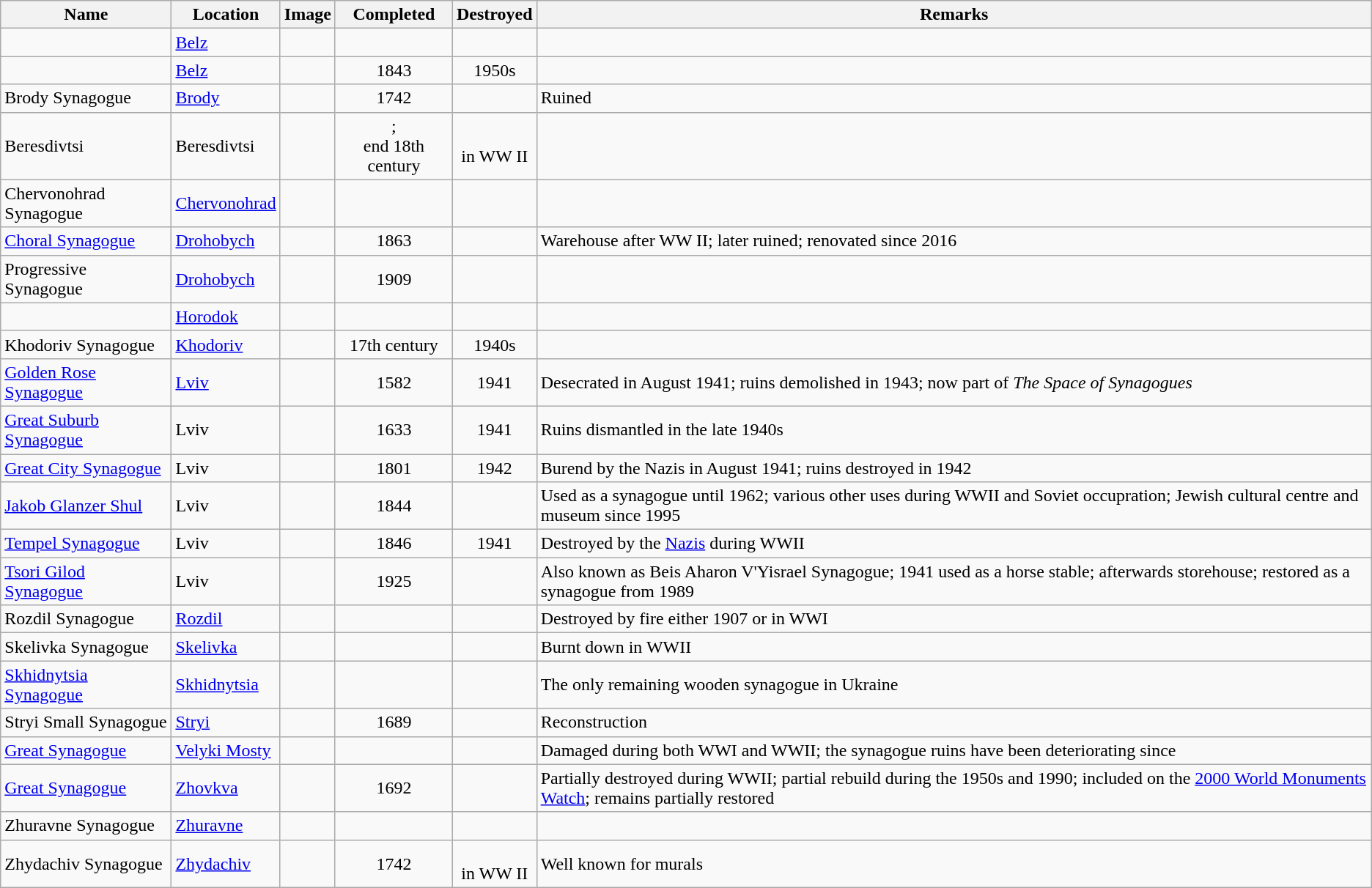<table class="wikitable sortable">
<tr>
<th>Name</th>
<th>Location</th>
<th class="unsortable">Image</th>
<th>Completed</th>
<th>Destroyed</th>
<th class="unsortable">Remarks</th>
</tr>
<tr>
<td></td>
<td><a href='#'>Belz</a></td>
<td></td>
<td align=center></td>
<td></td>
<td></td>
</tr>
<tr>
<td></td>
<td><a href='#'>Belz</a></td>
<td></td>
<td align=center>1843</td>
<td align=center>1950s</td>
<td></td>
</tr>
<tr>
<td>Brody Synagogue</td>
<td><a href='#'>Brody</a></td>
<td></td>
<td align=center>1742</td>
<td align=center></td>
<td>Ruined</td>
</tr>
<tr>
<td>Beresdivtsi</td>
<td>Beresdivtsi</td>
<td></td>
<td align=center>;<br>end 18th century</td>
<td align=center><br>in WW II</td>
<td></td>
</tr>
<tr>
<td>Chervonohrad Synagogue</td>
<td><a href='#'>Chervonohrad</a></td>
<td></td>
<td align=center></td>
<td align=center></td>
<td></td>
</tr>
<tr>
<td><a href='#'>Choral Synagogue</a></td>
<td><a href='#'>Drohobych</a></td>
<td></td>
<td align=center>1863</td>
<td align=center></td>
<td>Warehouse after WW II; later ruined; renovated since 2016</td>
</tr>
<tr>
<td>Progressive Synagogue</td>
<td><a href='#'>Drohobych</a></td>
<td></td>
<td align=center>1909</td>
<td align=center></td>
<td></td>
</tr>
<tr>
<td></td>
<td><a href='#'>Horodok</a></td>
<td></td>
<td align=center></td>
<td align=center></td>
<td></td>
</tr>
<tr>
<td>Khodoriv Synagogue</td>
<td><a href='#'>Khodoriv</a></td>
<td></td>
<td align=center>17th century</td>
<td align=center>1940s</td>
<td></td>
</tr>
<tr>
<td><a href='#'>Golden Rose Synagogue</a><br></td>
<td><a href='#'>Lviv</a></td>
<td></td>
<td align=center>1582</td>
<td align=center>1941</td>
<td>Desecrated in August 1941; ruins demolished in 1943; now part of <em>The Space of Synagogues</em></td>
</tr>
<tr>
<td><a href='#'>Great Suburb Synagogue</a></td>
<td>Lviv</td>
<td></td>
<td align=center>1633</td>
<td align=center>1941</td>
<td>Ruins dismantled in the late 1940s</td>
</tr>
<tr>
<td><a href='#'>Great City Synagogue</a></td>
<td>Lviv</td>
<td></td>
<td align=center>1801</td>
<td align=center>1942</td>
<td>Burend by the Nazis in August 1941; ruins destroyed in 1942</td>
</tr>
<tr>
<td><a href='#'>Jakob Glanzer Shul</a></td>
<td>Lviv</td>
<td></td>
<td align=center>1844</td>
<td></td>
<td>Used as a synagogue until 1962; various other uses during WWII and Soviet occupration; Jewish cultural centre and museum since 1995</td>
</tr>
<tr>
<td><a href='#'>Tempel Synagogue</a></td>
<td>Lviv</td>
<td></td>
<td align=center>1846</td>
<td align=center>1941</td>
<td>Destroyed by the <a href='#'>Nazis</a> during WWII</td>
</tr>
<tr>
<td><a href='#'>Tsori Gilod Synagogue</a></td>
<td>Lviv</td>
<td></td>
<td align=center>1925</td>
<td align=center></td>
<td>Also known as Beis Aharon V'Yisrael Synagogue; 1941 used as a horse stable; afterwards storehouse; restored as a synagogue from 1989</td>
</tr>
<tr>
<td>Rozdil Synagogue</td>
<td><a href='#'>Rozdil</a></td>
<td></td>
<td align=center></td>
<td align=center></td>
<td>Destroyed by fire either 1907 or in WWI</td>
</tr>
<tr>
<td>Skelivka Synagogue</td>
<td><a href='#'>Skelivka</a></td>
<td></td>
<td align=center></td>
<td align=center></td>
<td>Burnt down in WWII</td>
</tr>
<tr>
<td><a href='#'>Skhidnytsia Synagogue</a></td>
<td><a href='#'>Skhidnytsia</a></td>
<td></td>
<td align=center></td>
<td align=center></td>
<td>The only remaining wooden synagogue in Ukraine</td>
</tr>
<tr>
<td>Stryi Small Synagogue</td>
<td><a href='#'>Stryi</a></td>
<td></td>
<td align=center>1689</td>
<td align=center></td>
<td>Reconstruction </td>
</tr>
<tr>
<td><a href='#'>Great Synagogue</a></td>
<td><a href='#'>Velyki Mosty</a></td>
<td></td>
<td align=center></td>
<td align=center></td>
<td>Damaged during both WWI and WWII; the synagogue ruins have been deteriorating since </td>
</tr>
<tr>
<td><a href='#'>Great Synagogue</a></td>
<td><a href='#'>Zhovkva</a></td>
<td></td>
<td align=center>1692</td>
<td align=center></td>
<td>Partially destroyed during WWII; partial rebuild during the 1950s and 1990; included on the <a href='#'>2000 World Monuments Watch</a>; remains partially restored</td>
</tr>
<tr>
<td>Zhuravne Synagogue</td>
<td><a href='#'>Zhuravne</a></td>
<td></td>
<td align=center></td>
<td align=center></td>
<td></td>
</tr>
<tr>
<td>Zhydachiv Synagogue</td>
<td><a href='#'>Zhydachiv</a></td>
<td></td>
<td align=center>1742</td>
<td align=center><br>in WW II</td>
<td>Well known for murals</td>
</tr>
</table>
